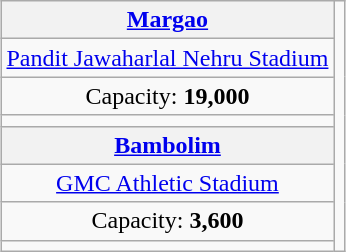<table class="wikitable" style="margin:1em auto; text-align:center">
<tr>
<th><a href='#'>Margao</a></th>
<td rowspan=8></td>
</tr>
<tr>
<td><a href='#'>Pandit Jawaharlal Nehru Stadium</a></td>
</tr>
<tr>
<td>Capacity: <strong>19,000</strong></td>
</tr>
<tr>
<td></td>
</tr>
<tr>
<th><a href='#'>Bambolim</a></th>
</tr>
<tr>
<td><a href='#'>GMC Athletic Stadium</a></td>
</tr>
<tr>
<td>Capacity: <strong>3,600</strong></td>
</tr>
<tr>
<td></td>
</tr>
</table>
